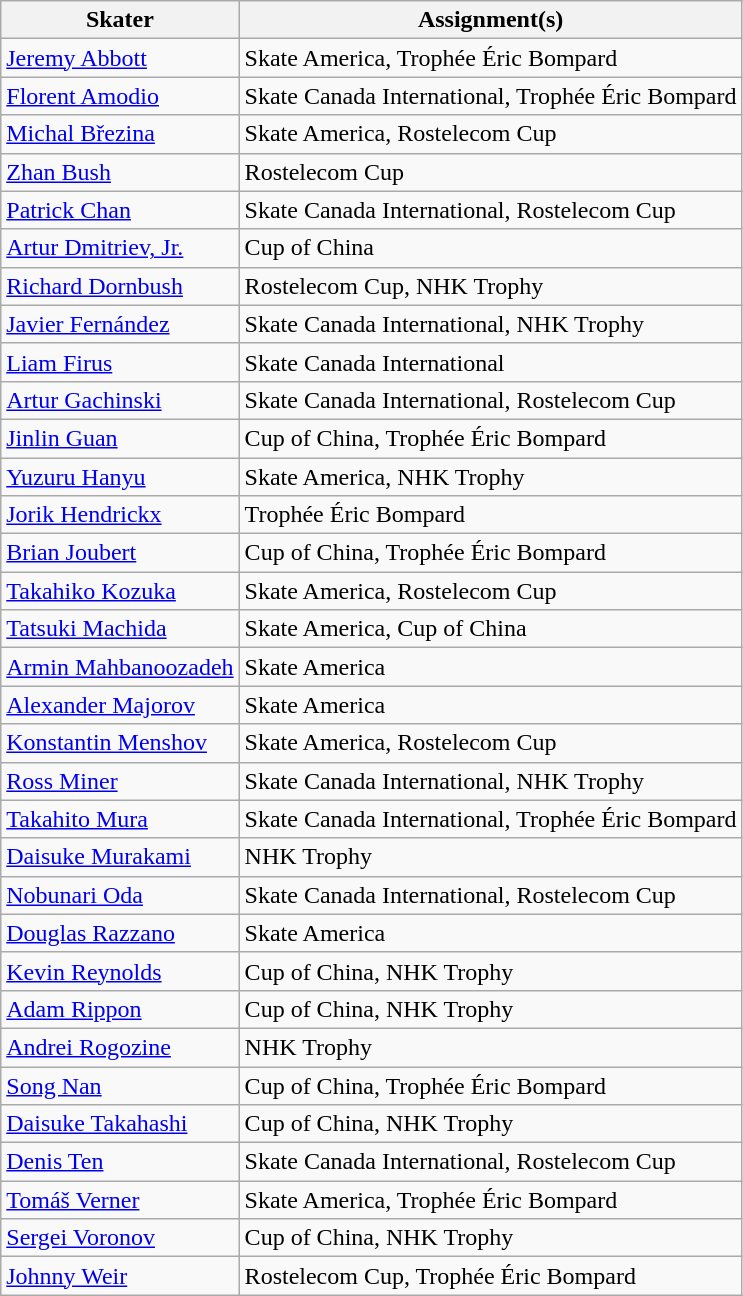<table class="wikitable">
<tr>
<th>Skater</th>
<th>Assignment(s)</th>
</tr>
<tr>
<td><a href='#'>Jeremy Abbott</a></td>
<td>Skate America, Trophée Éric Bompard</td>
</tr>
<tr>
<td><a href='#'>Florent Amodio</a></td>
<td>Skate Canada International, Trophée Éric Bompard</td>
</tr>
<tr>
<td><a href='#'>Michal Březina</a></td>
<td>Skate America, Rostelecom Cup</td>
</tr>
<tr>
<td><a href='#'>Zhan Bush</a></td>
<td>Rostelecom Cup</td>
</tr>
<tr>
<td><a href='#'>Patrick Chan</a></td>
<td>Skate Canada International, Rostelecom Cup</td>
</tr>
<tr>
<td><a href='#'>Artur Dmitriev, Jr.</a></td>
<td>Cup of China</td>
</tr>
<tr>
<td><a href='#'>Richard Dornbush</a></td>
<td>Rostelecom Cup, NHK Trophy</td>
</tr>
<tr>
<td><a href='#'>Javier Fernández</a></td>
<td>Skate Canada International, NHK Trophy</td>
</tr>
<tr>
<td><a href='#'>Liam Firus</a></td>
<td>Skate Canada International</td>
</tr>
<tr>
<td><a href='#'>Artur Gachinski</a></td>
<td>Skate Canada International, Rostelecom Cup</td>
</tr>
<tr>
<td><a href='#'>Jinlin Guan</a></td>
<td>Cup of China, Trophée Éric Bompard</td>
</tr>
<tr>
<td><a href='#'>Yuzuru Hanyu</a></td>
<td>Skate America, NHK Trophy</td>
</tr>
<tr>
<td><a href='#'>Jorik Hendrickx</a></td>
<td>Trophée Éric Bompard</td>
</tr>
<tr>
<td><a href='#'>Brian Joubert</a></td>
<td>Cup of China, Trophée Éric Bompard</td>
</tr>
<tr>
<td><a href='#'>Takahiko Kozuka</a></td>
<td>Skate America, Rostelecom Cup</td>
</tr>
<tr>
<td><a href='#'>Tatsuki Machida</a></td>
<td>Skate America, Cup of China</td>
</tr>
<tr>
<td><a href='#'>Armin Mahbanoozadeh</a></td>
<td>Skate America</td>
</tr>
<tr>
<td><a href='#'>Alexander Majorov</a></td>
<td>Skate America</td>
</tr>
<tr>
<td><a href='#'>Konstantin Menshov</a></td>
<td>Skate America, Rostelecom Cup</td>
</tr>
<tr>
<td><a href='#'>Ross Miner</a></td>
<td>Skate Canada International, NHK Trophy</td>
</tr>
<tr>
<td><a href='#'>Takahito Mura</a></td>
<td>Skate Canada International, Trophée Éric Bompard</td>
</tr>
<tr>
<td><a href='#'>Daisuke Murakami</a></td>
<td>NHK Trophy</td>
</tr>
<tr>
<td><a href='#'>Nobunari Oda</a></td>
<td>Skate Canada International, Rostelecom Cup</td>
</tr>
<tr>
<td><a href='#'>Douglas Razzano</a></td>
<td>Skate America</td>
</tr>
<tr>
<td><a href='#'>Kevin Reynolds</a></td>
<td>Cup of China, NHK Trophy</td>
</tr>
<tr>
<td><a href='#'>Adam Rippon</a></td>
<td>Cup of China, NHK Trophy</td>
</tr>
<tr>
<td><a href='#'>Andrei Rogozine</a></td>
<td>NHK Trophy</td>
</tr>
<tr>
<td><a href='#'>Song Nan</a></td>
<td>Cup of China, Trophée Éric Bompard</td>
</tr>
<tr>
<td><a href='#'>Daisuke Takahashi</a></td>
<td>Cup of China, NHK Trophy</td>
</tr>
<tr>
<td><a href='#'>Denis Ten</a></td>
<td>Skate Canada International, Rostelecom Cup</td>
</tr>
<tr>
<td><a href='#'>Tomáš Verner</a></td>
<td>Skate America, Trophée Éric Bompard</td>
</tr>
<tr>
<td><a href='#'>Sergei Voronov</a></td>
<td>Cup of China, NHK Trophy</td>
</tr>
<tr>
<td><a href='#'>Johnny Weir</a></td>
<td>Rostelecom Cup, Trophée Éric Bompard</td>
</tr>
</table>
